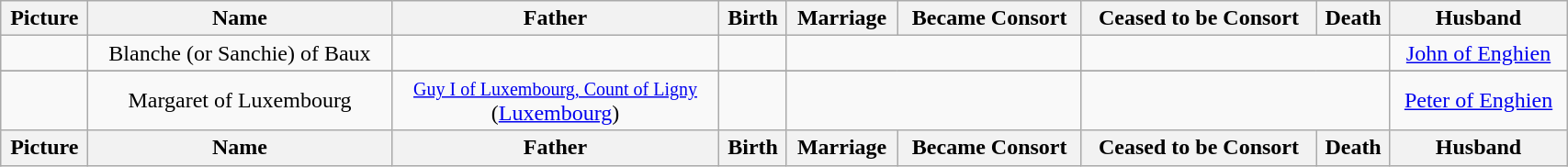<table width=90% class="wikitable">
<tr>
<th>Picture</th>
<th>Name</th>
<th>Father</th>
<th>Birth</th>
<th>Marriage</th>
<th>Became Consort</th>
<th>Ceased to be Consort</th>
<th>Death</th>
<th>Husband</th>
</tr>
<tr>
<td align=center></td>
<td align=center>Blanche (or Sanchie) of Baux</td>
<td align="center"></td>
<td align="center"></td>
<td align="center" colspan="2"></td>
<td align="center" colspan="2"></td>
<td align="center"><a href='#'>John of Enghien</a></td>
</tr>
<tr>
</tr>
<tr>
<td align=center></td>
<td align=center>Margaret of Luxembourg</td>
<td align="center"><small><a href='#'>Guy I of Luxembourg, Count of Ligny</a></small><br>(<a href='#'>Luxembourg</a>)</td>
<td align="center"></td>
<td align="center" colspan="2"></td>
<td align="center" colspan="2"></td>
<td align="center"><a href='#'>Peter of Enghien</a></td>
</tr>
<tr>
<th>Picture</th>
<th>Name</th>
<th>Father</th>
<th>Birth</th>
<th>Marriage</th>
<th>Became Consort</th>
<th>Ceased to be Consort</th>
<th>Death</th>
<th>Husband</th>
</tr>
</table>
